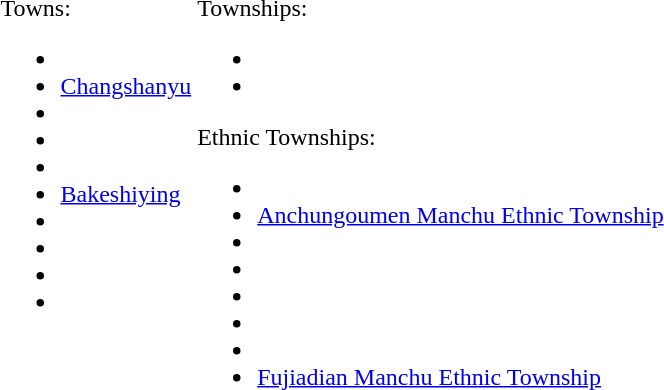<table>
<tr>
<td valign=top><br>Towns:<ul><li></li><li><a href='#'>Changshanyu</a></li><li></li><li></li><li></li><li><a href='#'>Bakeshiying</a></li><li></li><li></li><li></li><li></li></ul></td>
<td valign=top><br>Townships:<ul><li></li><li></li></ul>Ethnic Townships:<ul><li></li><li><a href='#'>Anchungoumen Manchu Ethnic Township</a></li><li></li><li></li><li></li><li></li><li></li><li><a href='#'>Fujiadian Manchu Ethnic Township</a></li></ul></td>
</tr>
</table>
